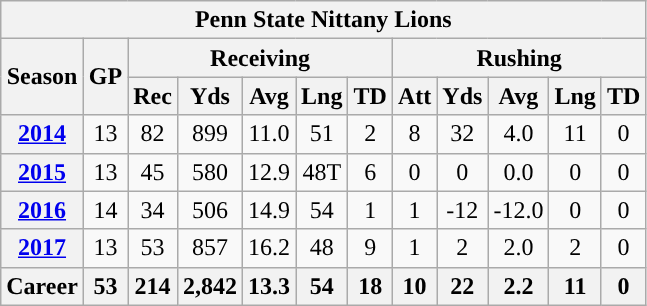<table class=wikitable style="text-align:center;">
<tr>
<th colspan="12">Penn State Nittany Lions</th>
</tr>
<tr>
<th rowspan="2">Season</th>
<th rowspan="2">GP</th>
<th colspan="5">Receiving</th>
<th colspan="5">Rushing</th>
</tr>
<tr>
<th>Rec</th>
<th>Yds</th>
<th>Avg</th>
<th>Lng</th>
<th>TD</th>
<th>Att</th>
<th>Yds</th>
<th>Avg</th>
<th>Lng</th>
<th>TD</th>
</tr>
<tr>
<th><a href='#'>2014</a></th>
<td>13</td>
<td>82</td>
<td>899</td>
<td>11.0</td>
<td>51</td>
<td>2</td>
<td>8</td>
<td>32</td>
<td>4.0</td>
<td>11</td>
<td>0</td>
</tr>
<tr>
<th><a href='#'>2015</a></th>
<td>13</td>
<td>45</td>
<td>580</td>
<td>12.9</td>
<td>48T</td>
<td>6</td>
<td>0</td>
<td>0</td>
<td>0.0</td>
<td>0</td>
<td>0</td>
</tr>
<tr>
<th><a href='#'>2016</a></th>
<td>14</td>
<td>34</td>
<td>506</td>
<td>14.9</td>
<td>54</td>
<td>1</td>
<td>1</td>
<td>-12</td>
<td>-12.0</td>
<td>0</td>
<td>0</td>
</tr>
<tr>
<th><a href='#'>2017</a></th>
<td>13</td>
<td>53</td>
<td>857</td>
<td>16.2</td>
<td>48</td>
<td>9</td>
<td>1</td>
<td>2</td>
<td>2.0</td>
<td>2</td>
<td>0</td>
</tr>
<tr>
<th>Career</th>
<th>53</th>
<th>214</th>
<th>2,842</th>
<th>13.3</th>
<th>54</th>
<th>18</th>
<th>10</th>
<th>22</th>
<th>2.2</th>
<th>11</th>
<th>0</th>
</tr>
</table>
